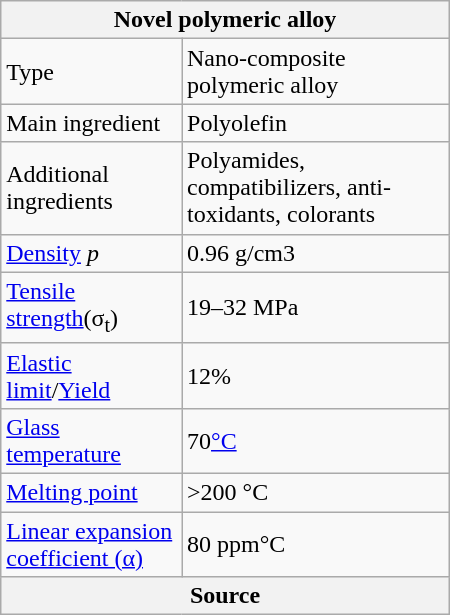<table class="wikitable" style="float: right; clear: right; width:300px">
<tr>
<th colspan="2">Novel polymeric alloy</th>
</tr>
<tr>
<td>Type</td>
<td>Nano-composite polymeric alloy</td>
</tr>
<tr>
<td>Main ingredient</td>
<td>Polyolefin</td>
</tr>
<tr>
<td>Additional ingredients</td>
<td>Polyamides, compatibilizers, anti-toxidants, colorants</td>
</tr>
<tr>
<td><a href='#'>Density</a> <em>p</em></td>
<td>0.96 g/cm3</td>
</tr>
<tr>
<td><a href='#'>Tensile strength</a>(σ<sub>t</sub>)</td>
<td>19–32 MPa</td>
</tr>
<tr>
<td><a href='#'>Elastic limit</a>/<a href='#'>Yield</a></td>
<td>12%</td>
</tr>
<tr>
<td><a href='#'>Glass temperature</a></td>
<td>70<a href='#'>°C</a></td>
</tr>
<tr>
<td><a href='#'>Melting point</a></td>
<td>>200 °C</td>
</tr>
<tr>
<td><a href='#'>Linear expansion coefficient (α)</a></td>
<td>80 ppm°C</td>
</tr>
<tr>
<th colspan=2 align=left>Source</th>
</tr>
</table>
